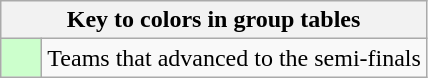<table class="wikitable" style="text-align: center;">
<tr>
<th colspan=2>Key to colors in group tables</th>
</tr>
<tr>
<td bgcolor=#ccffcc style="width: 20px;"></td>
<td align=left>Teams that advanced to the semi-finals</td>
</tr>
</table>
